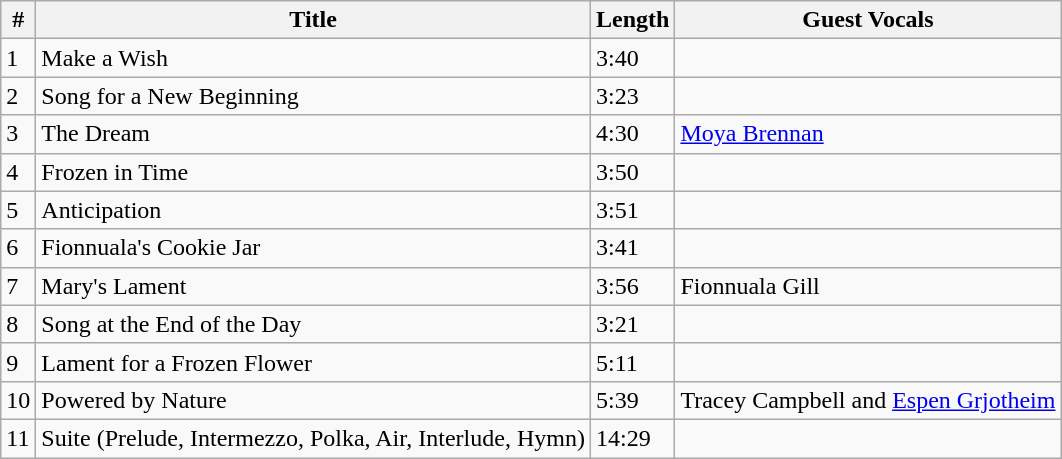<table class="wikitable">
<tr>
<th align="center">#</th>
<th align="center">Title</th>
<th align="center">Length</th>
<th align="center">Guest Vocals</th>
</tr>
<tr>
<td>1</td>
<td>Make a Wish</td>
<td>3:40</td>
<td></td>
</tr>
<tr>
<td>2</td>
<td>Song for a New Beginning</td>
<td>3:23</td>
<td></td>
</tr>
<tr>
<td>3</td>
<td>The Dream</td>
<td>4:30</td>
<td><a href='#'>Moya Brennan</a></td>
</tr>
<tr>
<td>4</td>
<td>Frozen in Time</td>
<td>3:50</td>
<td></td>
</tr>
<tr>
<td>5</td>
<td>Anticipation</td>
<td>3:51</td>
<td></td>
</tr>
<tr>
<td>6</td>
<td>Fionnuala's Cookie Jar</td>
<td>3:41</td>
<td></td>
</tr>
<tr>
<td>7</td>
<td>Mary's Lament</td>
<td>3:56</td>
<td>Fionnuala Gill</td>
</tr>
<tr>
<td>8</td>
<td>Song at the End of the Day</td>
<td>3:21</td>
<td></td>
</tr>
<tr>
<td>9</td>
<td>Lament for a Frozen Flower</td>
<td>5:11</td>
<td></td>
</tr>
<tr>
<td>10</td>
<td>Powered by Nature</td>
<td>5:39</td>
<td>Tracey Campbell and <a href='#'>Espen Grjotheim</a></td>
</tr>
<tr>
<td>11</td>
<td>Suite (Prelude, Intermezzo, Polka, Air, Interlude, Hymn)</td>
<td>14:29</td>
<td></td>
</tr>
</table>
